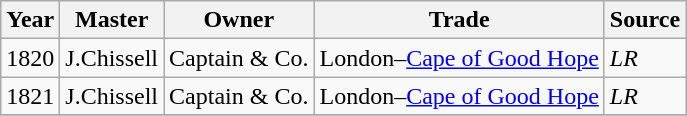<table class=" wikitable">
<tr>
<th>Year</th>
<th>Master</th>
<th>Owner</th>
<th>Trade</th>
<th>Source</th>
</tr>
<tr>
<td>1820</td>
<td>J.Chissell</td>
<td>Captain & Co.</td>
<td>London–<a href='#'>Cape of Good Hope</a></td>
<td><em>LR</em></td>
</tr>
<tr>
<td>1821</td>
<td>J.Chissell</td>
<td>Captain & Co.</td>
<td>London–<a href='#'>Cape of Good Hope</a></td>
<td><em>LR</em></td>
</tr>
<tr>
</tr>
</table>
